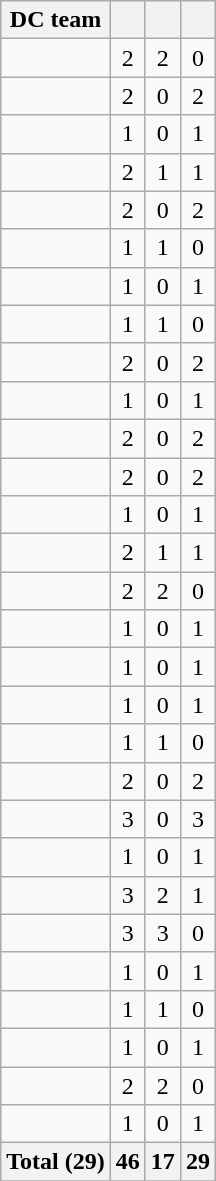<table class="wikitable sortable" style="text-align:center">
<tr>
<th>DC team</th>
<th><small></small></th>
<th><small></small></th>
<th><small></small></th>
</tr>
<tr>
<td align="left"></td>
<td>2</td>
<td>2</td>
<td>0</td>
</tr>
<tr>
<td align="left"></td>
<td>2</td>
<td>0</td>
<td>2</td>
</tr>
<tr>
<td align="left"></td>
<td>1</td>
<td>0</td>
<td>1</td>
</tr>
<tr>
<td align="left"></td>
<td>2</td>
<td>1</td>
<td>1</td>
</tr>
<tr>
<td align="left"></td>
<td>2</td>
<td>0</td>
<td>2</td>
</tr>
<tr>
<td align="left"></td>
<td>1</td>
<td>1</td>
<td>0</td>
</tr>
<tr>
<td align="left"></td>
<td>1</td>
<td>0</td>
<td>1</td>
</tr>
<tr>
<td align="left"></td>
<td>1</td>
<td>1</td>
<td>0</td>
</tr>
<tr>
<td align="left"></td>
<td>2</td>
<td>0</td>
<td>2</td>
</tr>
<tr>
<td align="left"></td>
<td>1</td>
<td>0</td>
<td>1</td>
</tr>
<tr>
<td align="left"></td>
<td>2</td>
<td>0</td>
<td>2</td>
</tr>
<tr>
<td align="left"></td>
<td>2</td>
<td>0</td>
<td>2</td>
</tr>
<tr>
<td align="left"></td>
<td>1</td>
<td>0</td>
<td>1</td>
</tr>
<tr>
<td align="left"></td>
<td>2</td>
<td>1</td>
<td>1</td>
</tr>
<tr>
<td align="left"></td>
<td>2</td>
<td>2</td>
<td>0</td>
</tr>
<tr>
<td align="left"></td>
<td>1</td>
<td>0</td>
<td>1</td>
</tr>
<tr>
<td align="left"></td>
<td>1</td>
<td>0</td>
<td>1</td>
</tr>
<tr>
<td align="left"></td>
<td>1</td>
<td>0</td>
<td>1</td>
</tr>
<tr>
<td align="left"></td>
<td>1</td>
<td>1</td>
<td>0</td>
</tr>
<tr>
<td align="left"></td>
<td>2</td>
<td>0</td>
<td>2</td>
</tr>
<tr>
<td align="left"></td>
<td>3</td>
<td>0</td>
<td>3</td>
</tr>
<tr>
<td align="left"></td>
<td>1</td>
<td>0</td>
<td>1</td>
</tr>
<tr>
<td align="left"></td>
<td>3</td>
<td>2</td>
<td>1</td>
</tr>
<tr>
<td align="left"></td>
<td>3</td>
<td>3</td>
<td>0</td>
</tr>
<tr>
<td align="left"></td>
<td>1</td>
<td>0</td>
<td>1</td>
</tr>
<tr>
<td align="left"></td>
<td>1</td>
<td>1</td>
<td>0</td>
</tr>
<tr>
<td align="left"></td>
<td>1</td>
<td>0</td>
<td>1</td>
</tr>
<tr>
<td align="left"></td>
<td>2</td>
<td>2</td>
<td>0</td>
</tr>
<tr>
<td align="left"></td>
<td>1</td>
<td>0</td>
<td>1</td>
</tr>
<tr>
<th align="left">Total (29)</th>
<th>46</th>
<th>17</th>
<th>29</th>
</tr>
<tr>
</tr>
</table>
